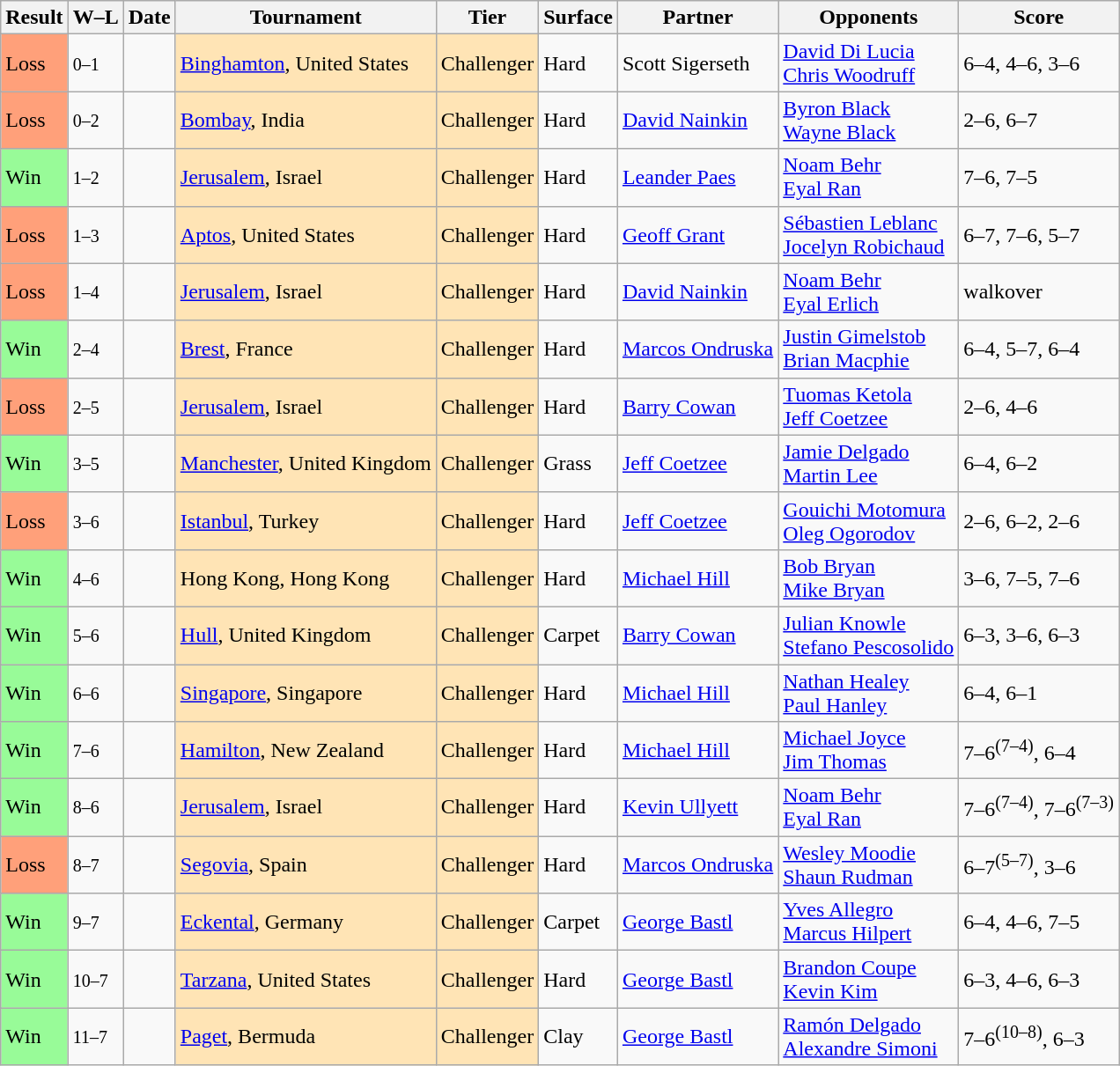<table class="sortable wikitable">
<tr>
<th>Result</th>
<th class="unsortable">W–L</th>
<th>Date</th>
<th>Tournament</th>
<th>Tier</th>
<th>Surface</th>
<th>Partner</th>
<th>Opponents</th>
<th class="unsortable">Score</th>
</tr>
<tr>
<td style="background:#ffa07a;">Loss</td>
<td><small>0–1</small></td>
<td></td>
<td style="background:moccasin;"><a href='#'>Binghamton</a>, United States</td>
<td style="background:moccasin;">Challenger</td>
<td>Hard</td>
<td> Scott Sigerseth</td>
<td> <a href='#'>David Di Lucia</a> <br>  <a href='#'>Chris Woodruff</a></td>
<td>6–4, 4–6, 3–6</td>
</tr>
<tr>
<td style="background:#ffa07a;">Loss</td>
<td><small>0–2</small></td>
<td></td>
<td style="background:moccasin;"><a href='#'>Bombay</a>, India</td>
<td style="background:moccasin;">Challenger</td>
<td>Hard</td>
<td> <a href='#'>David Nainkin</a></td>
<td> <a href='#'>Byron Black</a> <br>  <a href='#'>Wayne Black</a></td>
<td>2–6, 6–7</td>
</tr>
<tr>
<td style="background:#98fb98;">Win</td>
<td><small>1–2</small></td>
<td></td>
<td style="background:moccasin;"><a href='#'>Jerusalem</a>, Israel</td>
<td style="background:moccasin;">Challenger</td>
<td>Hard</td>
<td> <a href='#'>Leander Paes</a></td>
<td> <a href='#'>Noam Behr</a> <br>  <a href='#'>Eyal Ran</a></td>
<td>7–6, 7–5</td>
</tr>
<tr>
<td style="background:#ffa07a;">Loss</td>
<td><small>1–3</small></td>
<td></td>
<td style="background:moccasin;"><a href='#'>Aptos</a>, United States</td>
<td style="background:moccasin;">Challenger</td>
<td>Hard</td>
<td> <a href='#'>Geoff Grant</a></td>
<td> <a href='#'>Sébastien Leblanc</a> <br>  <a href='#'>Jocelyn Robichaud</a></td>
<td>6–7, 7–6, 5–7</td>
</tr>
<tr>
<td style="background:#ffa07a;">Loss</td>
<td><small>1–4</small></td>
<td></td>
<td style="background:moccasin;"><a href='#'>Jerusalem</a>, Israel</td>
<td style="background:moccasin;">Challenger</td>
<td>Hard</td>
<td> <a href='#'>David Nainkin</a></td>
<td> <a href='#'>Noam Behr</a> <br>  <a href='#'>Eyal Erlich</a></td>
<td>walkover</td>
</tr>
<tr>
<td style="background:#98fb98;">Win</td>
<td><small>2–4</small></td>
<td></td>
<td style="background:moccasin;"><a href='#'>Brest</a>, France</td>
<td style="background:moccasin;">Challenger</td>
<td>Hard</td>
<td> <a href='#'>Marcos Ondruska</a></td>
<td> <a href='#'>Justin Gimelstob</a> <br>  <a href='#'>Brian Macphie</a></td>
<td>6–4, 5–7, 6–4</td>
</tr>
<tr>
<td style="background:#ffa07a;">Loss</td>
<td><small>2–5</small></td>
<td></td>
<td style="background:moccasin;"><a href='#'>Jerusalem</a>, Israel</td>
<td style="background:moccasin;">Challenger</td>
<td>Hard</td>
<td> <a href='#'>Barry Cowan</a></td>
<td> <a href='#'>Tuomas Ketola</a> <br>  <a href='#'>Jeff Coetzee</a></td>
<td>2–6, 4–6</td>
</tr>
<tr>
<td style="background:#98fb98;">Win</td>
<td><small>3–5</small></td>
<td></td>
<td style="background:moccasin;"><a href='#'>Manchester</a>, United Kingdom</td>
<td style="background:moccasin;">Challenger</td>
<td>Grass</td>
<td> <a href='#'>Jeff Coetzee</a></td>
<td> <a href='#'>Jamie Delgado</a> <br>  <a href='#'>Martin Lee</a></td>
<td>6–4, 6–2</td>
</tr>
<tr>
<td style="background:#ffa07a;">Loss</td>
<td><small>3–6</small></td>
<td></td>
<td style="background:moccasin;"><a href='#'>Istanbul</a>, Turkey</td>
<td style="background:moccasin;">Challenger</td>
<td>Hard</td>
<td> <a href='#'>Jeff Coetzee</a></td>
<td> <a href='#'>Gouichi Motomura</a> <br>  <a href='#'>Oleg Ogorodov</a></td>
<td>2–6, 6–2, 2–6</td>
</tr>
<tr>
<td style="background:#98fb98;">Win</td>
<td><small>4–6</small></td>
<td></td>
<td style="background:moccasin;">Hong Kong, Hong Kong</td>
<td style="background:moccasin;">Challenger</td>
<td>Hard</td>
<td> <a href='#'>Michael Hill</a></td>
<td> <a href='#'>Bob Bryan</a> <br>  <a href='#'>Mike Bryan</a></td>
<td>3–6, 7–5, 7–6</td>
</tr>
<tr>
<td style="background:#98fb98;">Win</td>
<td><small>5–6</small></td>
<td></td>
<td style="background:moccasin;"><a href='#'>Hull</a>, United Kingdom</td>
<td style="background:moccasin;">Challenger</td>
<td>Carpet</td>
<td> <a href='#'>Barry Cowan</a></td>
<td> <a href='#'>Julian Knowle</a> <br>  <a href='#'>Stefano Pescosolido</a></td>
<td>6–3, 3–6, 6–3</td>
</tr>
<tr>
<td style="background:#98fb98;">Win</td>
<td><small>6–6</small></td>
<td></td>
<td style="background:moccasin;"><a href='#'>Singapore</a>, Singapore</td>
<td style="background:moccasin;">Challenger</td>
<td>Hard</td>
<td> <a href='#'>Michael Hill</a></td>
<td> <a href='#'>Nathan Healey</a> <br>  <a href='#'>Paul Hanley</a></td>
<td>6–4, 6–1</td>
</tr>
<tr>
<td style="background:#98fb98;">Win</td>
<td><small>7–6</small></td>
<td></td>
<td style="background:moccasin;"><a href='#'>Hamilton</a>, New Zealand</td>
<td style="background:moccasin;">Challenger</td>
<td>Hard</td>
<td> <a href='#'>Michael Hill</a></td>
<td> <a href='#'>Michael Joyce</a> <br>  <a href='#'>Jim Thomas</a></td>
<td>7–6<sup>(7–4)</sup>, 6–4</td>
</tr>
<tr>
<td style="background:#98fb98;">Win</td>
<td><small>8–6</small></td>
<td></td>
<td style="background:moccasin;"><a href='#'>Jerusalem</a>, Israel</td>
<td style="background:moccasin;">Challenger</td>
<td>Hard</td>
<td> <a href='#'>Kevin Ullyett</a></td>
<td> <a href='#'>Noam Behr</a> <br>  <a href='#'>Eyal Ran</a></td>
<td>7–6<sup>(7–4)</sup>, 7–6<sup>(7–3)</sup></td>
</tr>
<tr>
<td style="background:#ffa07a;">Loss</td>
<td><small>8–7</small></td>
<td></td>
<td style="background:moccasin;"><a href='#'>Segovia</a>, Spain</td>
<td style="background:moccasin;">Challenger</td>
<td>Hard</td>
<td> <a href='#'>Marcos Ondruska</a></td>
<td> <a href='#'>Wesley Moodie</a> <br>  <a href='#'>Shaun Rudman</a></td>
<td>6–7<sup>(5–7)</sup>, 3–6</td>
</tr>
<tr>
<td style="background:#98fb98;">Win</td>
<td><small>9–7</small></td>
<td></td>
<td style="background:moccasin;"><a href='#'>Eckental</a>, Germany</td>
<td style="background:moccasin;">Challenger</td>
<td>Carpet</td>
<td> <a href='#'>George Bastl</a></td>
<td> <a href='#'>Yves Allegro</a> <br>  <a href='#'>Marcus Hilpert</a></td>
<td>6–4, 4–6, 7–5</td>
</tr>
<tr>
<td style="background:#98fb98;">Win</td>
<td><small>10–7</small></td>
<td></td>
<td style="background:moccasin;"><a href='#'>Tarzana</a>, United States</td>
<td style="background:moccasin;">Challenger</td>
<td>Hard</td>
<td> <a href='#'>George Bastl</a></td>
<td> <a href='#'>Brandon Coupe</a> <br>  <a href='#'>Kevin Kim</a></td>
<td>6–3, 4–6, 6–3</td>
</tr>
<tr>
<td style="background:#98fb98;">Win</td>
<td><small>11–7</small></td>
<td></td>
<td style="background:moccasin;"><a href='#'>Paget</a>, Bermuda</td>
<td style="background:moccasin;">Challenger</td>
<td>Clay</td>
<td> <a href='#'>George Bastl</a></td>
<td> <a href='#'>Ramón Delgado</a> <br>  <a href='#'>Alexandre Simoni</a></td>
<td>7–6<sup>(10–8)</sup>, 6–3</td>
</tr>
</table>
